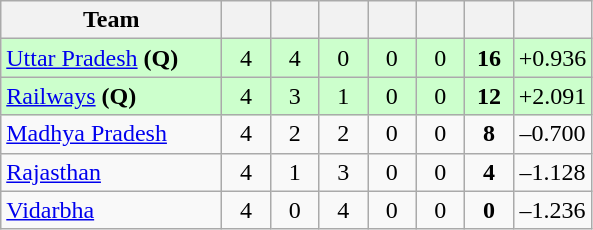<table class="wikitable" style="text-align:center">
<tr>
<th style="width:140px;">Team</th>
<th style="width:25px;"></th>
<th style="width:25px;"></th>
<th style="width:25px;"></th>
<th style="width:25px;"></th>
<th style="width:25px;"></th>
<th style="width:25px;"></th>
<th style="width:40px;"></th>
</tr>
<tr style="background:#cfc;">
<td style="text-align:left"><a href='#'>Uttar Pradesh</a> <strong>(Q)</strong></td>
<td>4</td>
<td>4</td>
<td>0</td>
<td>0</td>
<td>0</td>
<td><strong>16</strong></td>
<td>+0.936</td>
</tr>
<tr style="background:#cfc;">
<td style="text-align:left"><a href='#'>Railways</a> <strong>(Q)</strong></td>
<td>4</td>
<td>3</td>
<td>1</td>
<td>0</td>
<td>0</td>
<td><strong>12</strong></td>
<td>+2.091</td>
</tr>
<tr>
<td style="text-align:left"><a href='#'>Madhya Pradesh</a></td>
<td>4</td>
<td>2</td>
<td>2</td>
<td>0</td>
<td>0</td>
<td><strong>8</strong></td>
<td>–0.700</td>
</tr>
<tr>
<td style="text-align:left"><a href='#'>Rajasthan</a></td>
<td>4</td>
<td>1</td>
<td>3</td>
<td>0</td>
<td>0</td>
<td><strong>4</strong></td>
<td>–1.128</td>
</tr>
<tr>
<td style="text-align:left"><a href='#'>Vidarbha</a></td>
<td>4</td>
<td>0</td>
<td>4</td>
<td>0</td>
<td>0</td>
<td><strong>0</strong></td>
<td>–1.236</td>
</tr>
</table>
